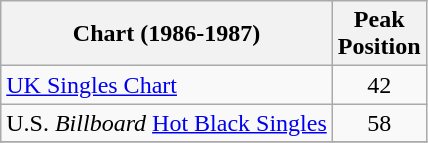<table class="wikitable">
<tr>
<th>Chart (1986-1987)</th>
<th>Peak<br>Position</th>
</tr>
<tr>
<td><a href='#'>UK Singles Chart</a></td>
<td align="center">42</td>
</tr>
<tr>
<td>U.S. <em>Billboard</em> <a href='#'>Hot Black Singles</a></td>
<td align="center">58</td>
</tr>
<tr>
</tr>
</table>
